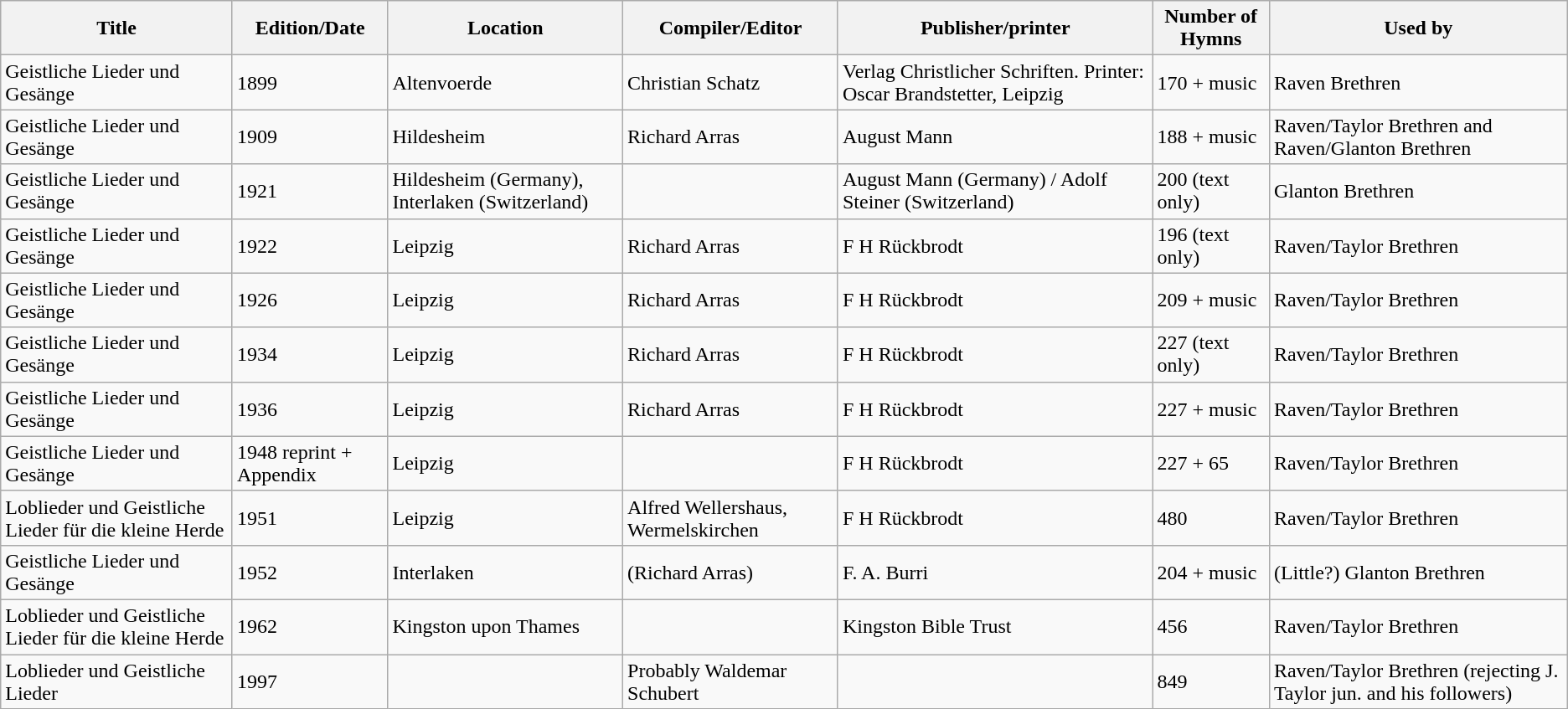<table class="wikitable">
<tr>
<th>Title</th>
<th>Edition/Date</th>
<th>Location</th>
<th>Compiler/Editor</th>
<th>Publisher/printer</th>
<th>Number of Hymns</th>
<th>Used by</th>
</tr>
<tr>
<td>Geistliche Lieder und Gesänge</td>
<td>1899</td>
<td>Altenvoerde</td>
<td>Christian Schatz</td>
<td>Verlag Christlicher Schriften. Printer: Oscar Brandstetter, Leipzig</td>
<td>170 + music</td>
<td>Raven Brethren</td>
</tr>
<tr>
<td>Geistliche Lieder und Gesänge</td>
<td>1909</td>
<td>Hildesheim</td>
<td>Richard Arras</td>
<td>August Mann</td>
<td>188 + music</td>
<td>Raven/Taylor Brethren and Raven/Glanton Brethren</td>
</tr>
<tr>
<td>Geistliche Lieder und Gesänge</td>
<td>1921</td>
<td>Hildesheim (Germany), Interlaken (Switzerland)</td>
<td></td>
<td>August Mann (Germany) / Adolf Steiner (Switzerland)</td>
<td>200 (text only)</td>
<td>Glanton Brethren</td>
</tr>
<tr>
<td>Geistliche Lieder und Gesänge</td>
<td>1922</td>
<td>Leipzig</td>
<td>Richard Arras</td>
<td>F H Rückbrodt</td>
<td>196 (text only)</td>
<td>Raven/Taylor Brethren</td>
</tr>
<tr>
<td>Geistliche Lieder und Gesänge</td>
<td>1926</td>
<td>Leipzig</td>
<td>Richard Arras</td>
<td>F H Rückbrodt</td>
<td>209 + music</td>
<td>Raven/Taylor Brethren</td>
</tr>
<tr>
<td>Geistliche Lieder und Gesänge</td>
<td>1934</td>
<td>Leipzig</td>
<td>Richard Arras</td>
<td>F H Rückbrodt</td>
<td>227 (text only)</td>
<td>Raven/Taylor Brethren</td>
</tr>
<tr>
<td>Geistliche Lieder und Gesänge</td>
<td>1936</td>
<td>Leipzig</td>
<td>Richard Arras</td>
<td>F H Rückbrodt</td>
<td>227 + music</td>
<td>Raven/Taylor Brethren</td>
</tr>
<tr>
<td>Geistliche Lieder und Gesänge</td>
<td>1948 reprint + Appendix</td>
<td>Leipzig</td>
<td></td>
<td>F H Rückbrodt</td>
<td>227 + 65</td>
<td>Raven/Taylor Brethren</td>
</tr>
<tr>
<td>Loblieder und Geistliche Lieder für die kleine Herde</td>
<td>1951</td>
<td>Leipzig</td>
<td>Alfred Wellershaus, Wermelskirchen</td>
<td>F H Rückbrodt</td>
<td>480</td>
<td>Raven/Taylor Brethren</td>
</tr>
<tr>
<td>Geistliche Lieder und Gesänge</td>
<td>1952</td>
<td>Interlaken</td>
<td>(Richard Arras)</td>
<td>F. A. Burri</td>
<td>204 + music</td>
<td>(Little?) Glanton Brethren</td>
</tr>
<tr>
<td>Loblieder und Geistliche Lieder für die kleine Herde</td>
<td>1962</td>
<td>Kingston upon Thames</td>
<td></td>
<td>Kingston Bible Trust</td>
<td>456</td>
<td>Raven/Taylor Brethren</td>
</tr>
<tr>
<td>Loblieder und Geistliche Lieder</td>
<td>1997</td>
<td></td>
<td>Probably Waldemar Schubert</td>
<td></td>
<td>849</td>
<td>Raven/Taylor Brethren (rejecting J. Taylor jun. and his followers)</td>
</tr>
</table>
